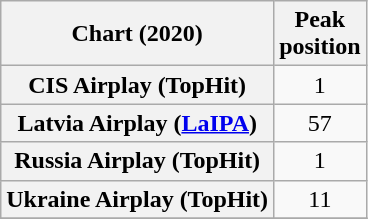<table class="wikitable sortable plainrowheaders" style="text-align:center">
<tr>
<th scope="col">Chart (2020)</th>
<th scope="col">Peak<br>position</th>
</tr>
<tr>
<th scope="row">CIS Airplay (TopHit)</th>
<td>1</td>
</tr>
<tr>
<th scope="row">Latvia Airplay (<a href='#'>LaIPA</a>)</th>
<td>57</td>
</tr>
<tr>
<th scope="row">Russia Airplay (TopHit)</th>
<td>1</td>
</tr>
<tr>
<th scope="row">Ukraine Airplay (TopHit)</th>
<td>11</td>
</tr>
<tr>
</tr>
</table>
